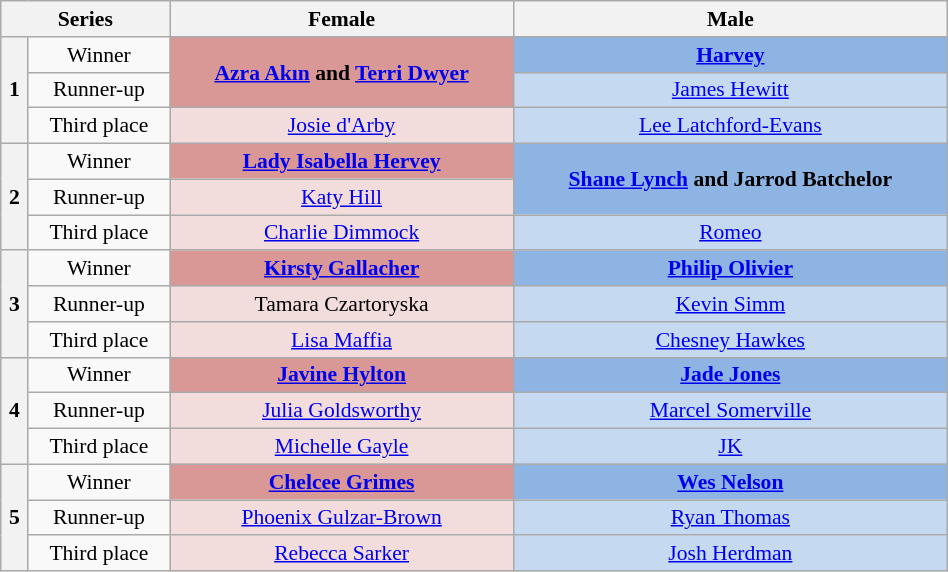<table class="wikitable" style="text-align: center; width:50%; font-size:90%;">
<tr>
<th colspan="2">Series</th>
<th>Female</th>
<th>Male</th>
</tr>
<tr>
<th rowspan="3">1</th>
<td>Winner</td>
<td rowspan="2" style="background:#d99795;"> <strong><a href='#'>Azra Akın</a> and <a href='#'>Terri Dwyer</a></strong></td>
<td bgcolor=8DB4E3> <strong><a href='#'>Harvey</a></strong></td>
</tr>
<tr>
<td style=white-space:nowrap>Runner-up</td>
<td bgcolor=C5D9F1> <a href='#'>James Hewitt</a></td>
</tr>
<tr>
<td style=white-space:nowrap>Third place</td>
<td bgcolor=F2DDDC> <a href='#'>Josie d'Arby</a></td>
<td bgcolor=C5D9F1> <a href='#'>Lee Latchford-Evans</a></td>
</tr>
<tr>
<th rowspan="3">2</th>
<td>Winner</td>
<td bgcolor=D99795> <strong><a href='#'>Lady Isabella Hervey</a></strong></td>
<td rowspan="2" style="background:#8db4e3;"> <strong><a href='#'>Shane Lynch</a> and Jarrod Batchelor</strong></td>
</tr>
<tr>
<td>Runner-up</td>
<td bgcolor=F2DDDC> <a href='#'>Katy Hill</a></td>
</tr>
<tr>
<td>Third place</td>
<td bgcolor=F2DDDC> <a href='#'>Charlie Dimmock</a></td>
<td bgcolor=C5D9F1> <a href='#'>Romeo</a></td>
</tr>
<tr>
<th rowspan="3">3</th>
<td>Winner</td>
<td bgcolor=D99795> <strong><a href='#'>Kirsty Gallacher</a></strong></td>
<td bgcolor=8DB4E3> <strong><a href='#'>Philip Olivier</a></strong></td>
</tr>
<tr>
<td>Runner-up</td>
<td bgcolor=F2DDDC> Tamara Czartoryska</td>
<td bgcolor=C5D9F1> <a href='#'>Kevin Simm</a></td>
</tr>
<tr>
<td>Third place</td>
<td bgcolor=F2DDDC> <a href='#'>Lisa Maffia</a></td>
<td bgcolor=C5D9F1> <a href='#'>Chesney Hawkes</a></td>
</tr>
<tr>
<th rowspan="3">4</th>
<td>Winner</td>
<td bgcolor=D99795> <strong><a href='#'>Javine Hylton</a></strong></td>
<td bgcolor=8DB4E3> <strong><a href='#'>Jade Jones</a></strong></td>
</tr>
<tr>
<td>Runner-up</td>
<td bgcolor=F2DDDC> <a href='#'>Julia Goldsworthy</a></td>
<td bgcolor=C5D9F1> <a href='#'>Marcel Somerville</a></td>
</tr>
<tr>
<td>Third place</td>
<td bgcolor=F2DDDC> <a href='#'>Michelle Gayle</a></td>
<td bgcolor=C5D9F1> <a href='#'>JK</a></td>
</tr>
<tr>
<th rowspan="3">5</th>
<td>Winner</td>
<td bgcolor=D99795> <strong><a href='#'>Chelcee Grimes</a></strong></td>
<td bgcolor=8DB4E3> <strong><a href='#'>Wes Nelson</a></strong></td>
</tr>
<tr>
<td>Runner-up</td>
<td bgcolor=F2DDDC> <a href='#'>Phoenix Gulzar-Brown</a></td>
<td bgcolor=C5D9F1> <a href='#'>Ryan Thomas</a></td>
</tr>
<tr>
<td>Third place</td>
<td bgcolor=F2DDDC> <a href='#'>Rebecca Sarker</a></td>
<td bgcolor=C5D9F1> <a href='#'>Josh Herdman</a></td>
</tr>
</table>
